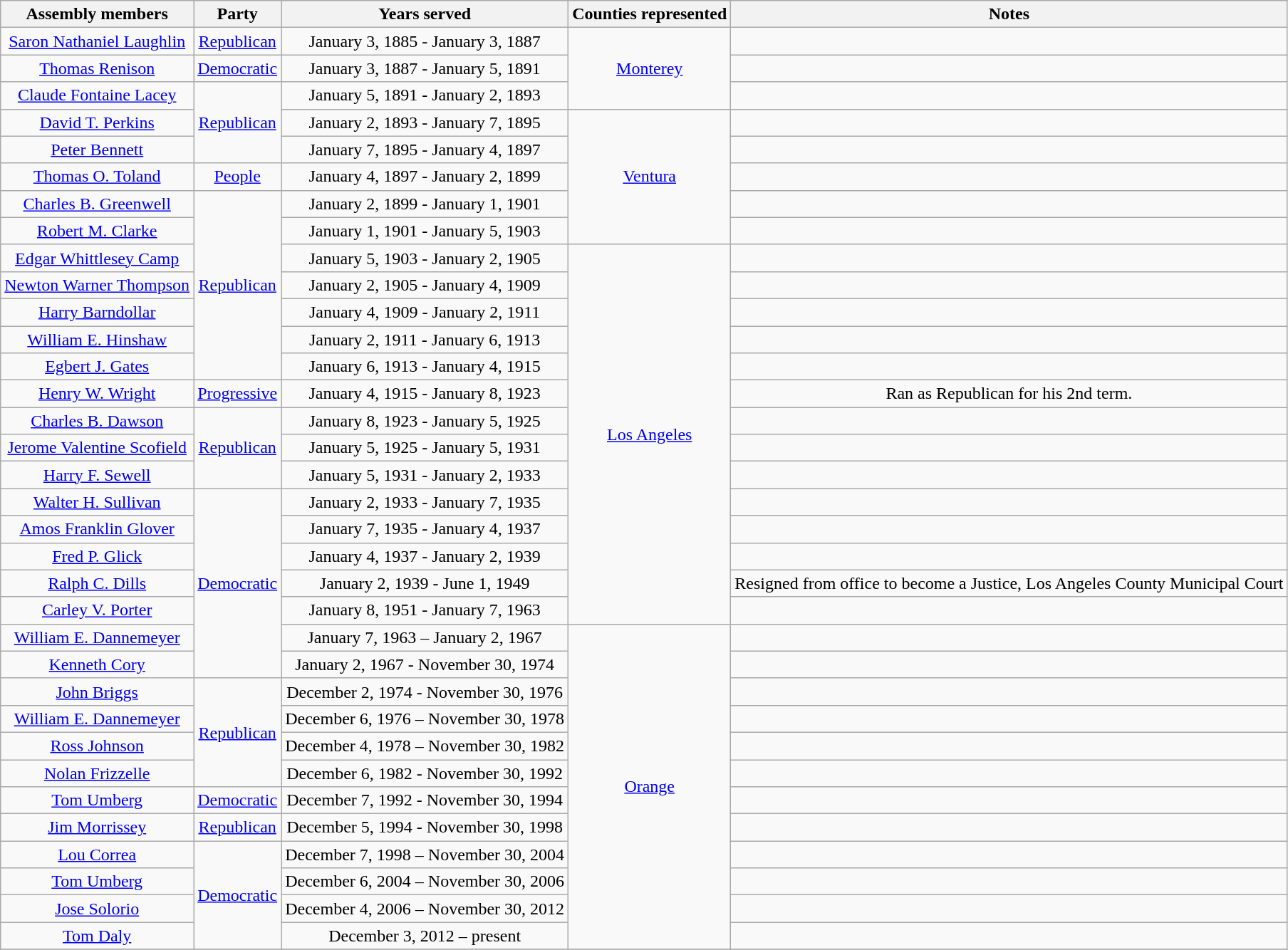<table class=wikitable style="text-align:center">
<tr>
<th>Assembly members</th>
<th>Party</th>
<th>Years served</th>
<th>Counties represented</th>
<th>Notes</th>
</tr>
<tr>
<td><a href='#'>Saron Nathaniel Laughlin</a></td>
<td><a href='#'>Republican</a></td>
<td>January 3, 1885 - January 3, 1887</td>
<td rowspan=3><a href='#'>Monterey</a></td>
<td></td>
</tr>
<tr>
<td><a href='#'>Thomas Renison</a></td>
<td><a href='#'>Democratic</a></td>
<td>January 3, 1887 - January 5, 1891</td>
<td></td>
</tr>
<tr>
<td><a href='#'>Claude Fontaine Lacey</a></td>
<td rowspan=3 ><a href='#'>Republican</a></td>
<td>January 5, 1891 - January 2, 1893</td>
<td></td>
</tr>
<tr>
<td><a href='#'>David T. Perkins</a></td>
<td>January 2, 1893 - January 7, 1895</td>
<td rowspan=5><a href='#'>Ventura</a></td>
<td></td>
</tr>
<tr>
<td><a href='#'>Peter Bennett</a></td>
<td>January 7, 1895 - January 4, 1897</td>
<td></td>
</tr>
<tr>
<td><a href='#'>Thomas O. Toland</a></td>
<td><a href='#'>People</a></td>
<td>January 4, 1897 - January 2, 1899</td>
<td></td>
</tr>
<tr>
<td><a href='#'>Charles B. Greenwell</a></td>
<td rowspan=7 ><a href='#'>Republican</a></td>
<td>January 2, 1899 - January 1, 1901</td>
<td></td>
</tr>
<tr>
<td><a href='#'>Robert M. Clarke</a></td>
<td>January 1, 1901 - January 5, 1903</td>
<td></td>
</tr>
<tr>
<td><a href='#'>Edgar Whittlesey Camp</a></td>
<td>January 5, 1903 - January 2, 1905</td>
<td rowspan=15><a href='#'>Los Angeles</a></td>
<td></td>
</tr>
<tr>
<td><a href='#'>Newton Warner Thompson</a></td>
<td>January 2, 1905 - January 4, 1909</td>
<td></td>
</tr>
<tr>
<td><a href='#'>Harry Barndollar</a></td>
<td>January 4, 1909 - January 2, 1911</td>
<td></td>
</tr>
<tr>
<td><a href='#'>William E. Hinshaw</a></td>
<td>January 2, 1911 - January 6, 1913</td>
<td></td>
</tr>
<tr>
<td><a href='#'>Egbert J. Gates</a></td>
<td>January 6, 1913 - January 4, 1915</td>
<td></td>
</tr>
<tr>
<td rowspan=2><a href='#'>Henry W. Wright</a></td>
<td><a href='#'>Progressive</a></td>
<td rowspan=2>January 4, 1915 - January 8, 1923</td>
<td rowspan=2>Ran as Republican for his 2nd term.</td>
</tr>
<tr>
<td rowspan=4 ><a href='#'>Republican</a></td>
</tr>
<tr>
<td><a href='#'>Charles B. Dawson</a></td>
<td>January 8, 1923 - January 5, 1925</td>
<td></td>
</tr>
<tr>
<td><a href='#'>Jerome Valentine Scofield</a></td>
<td>January 5, 1925 - January 5, 1931</td>
<td></td>
</tr>
<tr>
<td><a href='#'>Harry F. Sewell</a></td>
<td>January 5, 1931 - January 2, 1933</td>
<td></td>
</tr>
<tr>
<td><a href='#'>Walter H. Sullivan</a></td>
<td rowspan=7 ><a href='#'>Democratic</a></td>
<td>January 2, 1933 - January 7, 1935</td>
<td></td>
</tr>
<tr>
<td><a href='#'>Amos Franklin Glover</a></td>
<td>January 7, 1935 - January 4, 1937</td>
<td></td>
</tr>
<tr>
<td><a href='#'>Fred P. Glick</a></td>
<td>January 4, 1937 - January 2, 1939</td>
<td></td>
</tr>
<tr>
<td><a href='#'>Ralph C. Dills</a></td>
<td>January 2, 1939 - June 1, 1949</td>
<td>Resigned from office to become a Justice, Los Angeles County Municipal Court</td>
</tr>
<tr>
<td><a href='#'>Carley V. Porter</a></td>
<td>January 8, 1951 - January 7, 1963</td>
<td></td>
</tr>
<tr>
<td><a href='#'>William E. Dannemeyer</a></td>
<td>January 7, 1963 – January 2, 1967</td>
<td rowspan=12><a href='#'>Orange</a></td>
<td></td>
</tr>
<tr>
<td><a href='#'>Kenneth Cory</a></td>
<td>January 2, 1967 - November 30, 1974</td>
<td></td>
</tr>
<tr>
<td><a href='#'>John Briggs</a></td>
<td rowspan=4 ><a href='#'>Republican</a></td>
<td>December 2, 1974 - November 30, 1976</td>
<td></td>
</tr>
<tr>
<td><a href='#'>William E. Dannemeyer</a></td>
<td>December 6, 1976 – November 30, 1978</td>
<td></td>
</tr>
<tr>
<td><a href='#'>Ross Johnson</a></td>
<td>December 4, 1978 – November 30, 1982</td>
<td></td>
</tr>
<tr>
<td><a href='#'>Nolan Frizzelle</a></td>
<td>December 6, 1982 - November 30, 1992</td>
<td></td>
</tr>
<tr>
<td><a href='#'>Tom Umberg</a></td>
<td><a href='#'>Democratic</a></td>
<td>December 7, 1992 - November 30, 1994</td>
<td></td>
</tr>
<tr>
<td><a href='#'>Jim Morrissey</a></td>
<td><a href='#'>Republican</a></td>
<td>December 5, 1994 - November 30, 1998</td>
<td></td>
</tr>
<tr>
<td><a href='#'>Lou Correa</a></td>
<td rowspan=4 ><a href='#'>Democratic</a></td>
<td>December 7, 1998 – November 30, 2004</td>
<td></td>
</tr>
<tr>
<td><a href='#'>Tom Umberg</a></td>
<td>December 6, 2004 – November 30, 2006</td>
<td></td>
</tr>
<tr>
<td><a href='#'>Jose Solorio</a></td>
<td>December 4, 2006 – November 30, 2012</td>
<td></td>
</tr>
<tr>
<td><a href='#'>Tom Daly</a></td>
<td>December 3, 2012 – present</td>
<td></td>
</tr>
<tr>
</tr>
</table>
